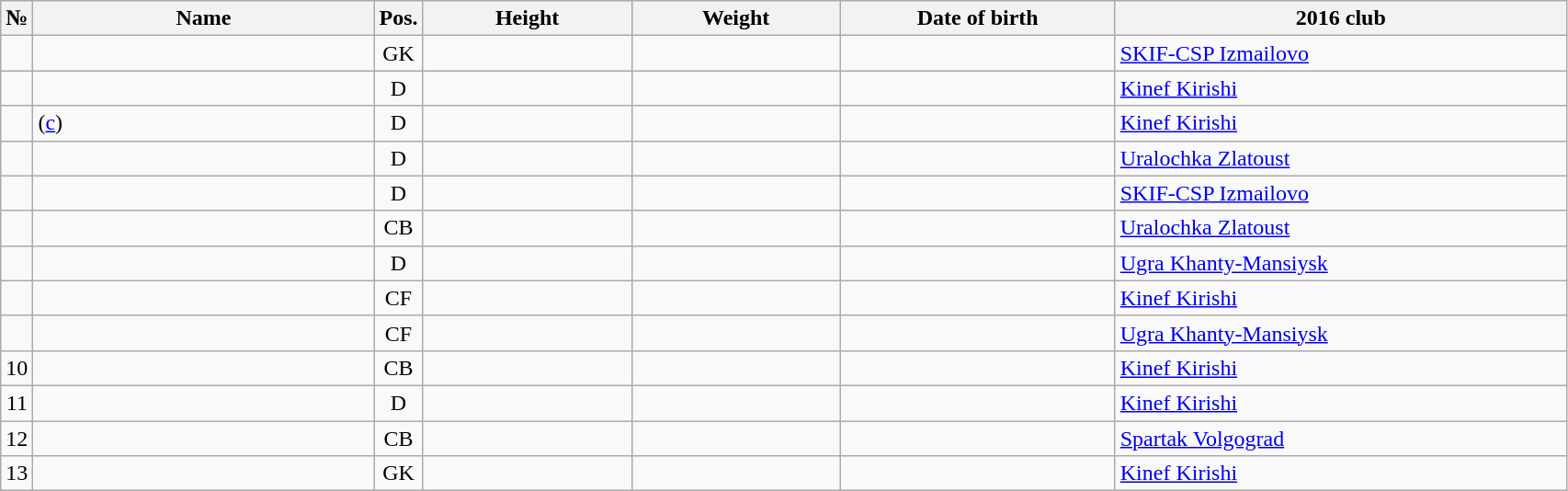<table class="wikitable sortable" style="font-size:100%; text-align:center;">
<tr>
<th>№</th>
<th style="width:15em">Name</th>
<th>Pos.</th>
<th style="width:9em">Height</th>
<th style="width:9em">Weight</th>
<th style="width:12em">Date of birth</th>
<th style="width:20em">2016 club</th>
</tr>
<tr>
<td></td>
<td style="text-align:left;"></td>
<td>GK</td>
<td></td>
<td></td>
<td style="text-align:right;"></td>
<td style="text-align:left;"> <a href='#'>SKIF-CSP Izmailovo</a></td>
</tr>
<tr>
<td></td>
<td style="text-align:left;"></td>
<td>D</td>
<td></td>
<td></td>
<td style="text-align:right;"></td>
<td style="text-align:left;"> <a href='#'>Kinef Kirishi</a></td>
</tr>
<tr>
<td></td>
<td style="text-align:left;"> (<a href='#'>c</a>)</td>
<td>D</td>
<td></td>
<td></td>
<td style="text-align:right;"></td>
<td style="text-align:left;"> <a href='#'>Kinef Kirishi</a></td>
</tr>
<tr>
<td></td>
<td style="text-align:left;"></td>
<td>D</td>
<td></td>
<td></td>
<td style="text-align:right;"></td>
<td style="text-align:left;"> <a href='#'>Uralochka Zlatoust</a></td>
</tr>
<tr>
<td></td>
<td style="text-align:left;"></td>
<td>D</td>
<td></td>
<td></td>
<td style="text-align:right;"></td>
<td style="text-align:left;"> <a href='#'>SKIF-CSP Izmailovo</a></td>
</tr>
<tr>
<td></td>
<td style="text-align:left;"></td>
<td>CB</td>
<td></td>
<td></td>
<td style="text-align:right;"></td>
<td style="text-align:left;"> <a href='#'>Uralochka Zlatoust</a></td>
</tr>
<tr>
<td></td>
<td style="text-align:left;"></td>
<td>D</td>
<td></td>
<td></td>
<td style="text-align:right;"></td>
<td style="text-align:left;"> <a href='#'>Ugra Khanty-Mansiysk</a></td>
</tr>
<tr>
<td></td>
<td style="text-align:left;"></td>
<td>CF</td>
<td></td>
<td></td>
<td style="text-align:right;"></td>
<td style="text-align:left;"> <a href='#'>Kinef Kirishi</a></td>
</tr>
<tr>
<td></td>
<td style="text-align:left;"></td>
<td>CF</td>
<td></td>
<td></td>
<td style="text-align:right;"></td>
<td style="text-align:left;"> <a href='#'>Ugra Khanty-Mansiysk</a></td>
</tr>
<tr>
<td>10</td>
<td style="text-align:left;"></td>
<td>CB</td>
<td></td>
<td></td>
<td style="text-align:right;"></td>
<td style="text-align:left;"> <a href='#'>Kinef Kirishi</a></td>
</tr>
<tr>
<td>11</td>
<td style="text-align:left;"></td>
<td>D</td>
<td></td>
<td></td>
<td style="text-align:right;"></td>
<td style="text-align:left;"> <a href='#'>Kinef Kirishi</a></td>
</tr>
<tr>
<td>12</td>
<td style="text-align:left;"></td>
<td>CB</td>
<td></td>
<td></td>
<td style="text-align:right;"></td>
<td style="text-align:left;"> <a href='#'>Spartak Volgograd</a></td>
</tr>
<tr>
<td>13</td>
<td style="text-align:left;"></td>
<td>GK</td>
<td></td>
<td></td>
<td style="text-align:right;"></td>
<td style="text-align:left;"> <a href='#'>Kinef Kirishi</a></td>
</tr>
</table>
